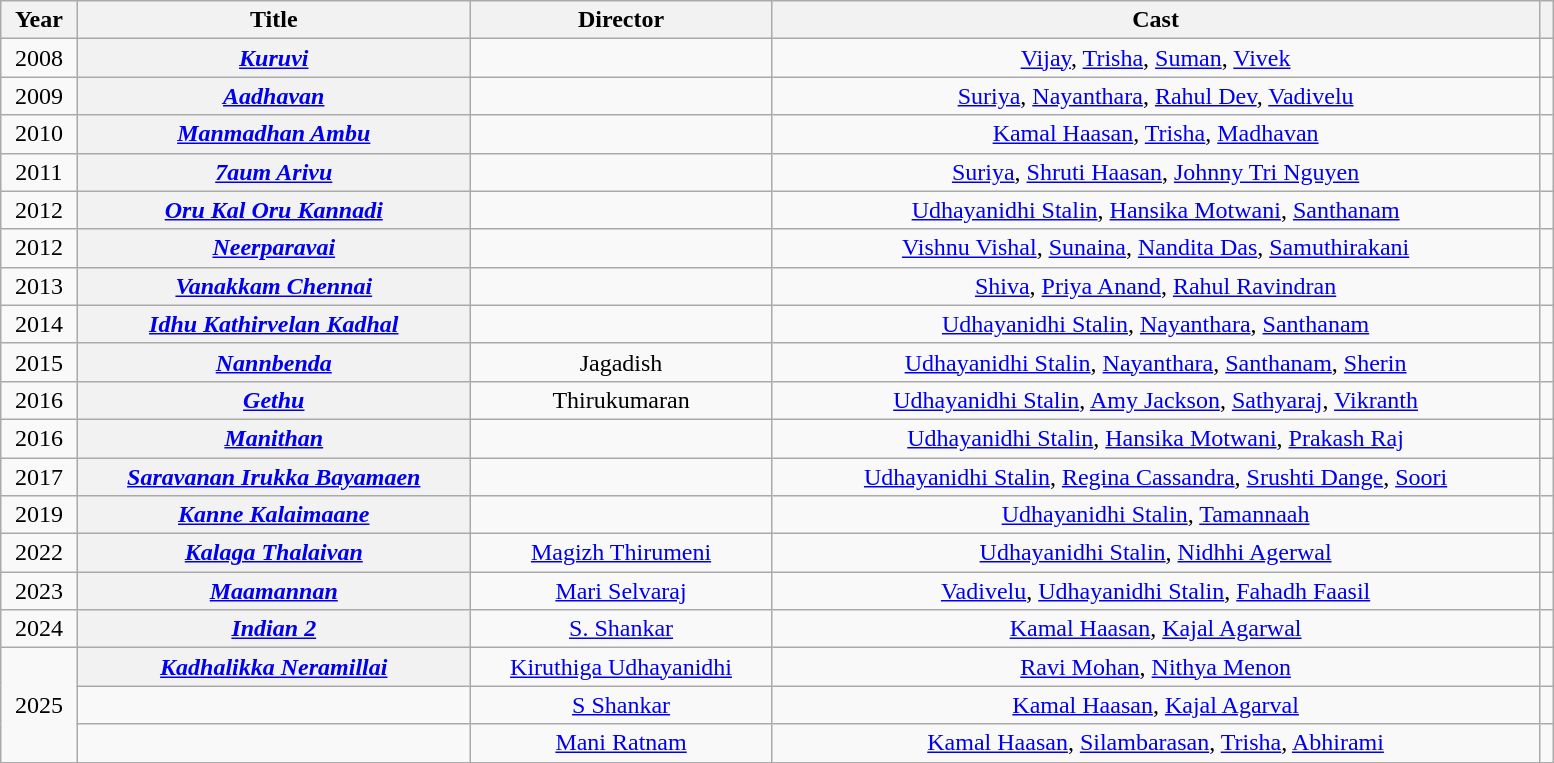<table class="wikitable plainrowheaders sortable" style="width: 82%; text-align: center;">
<tr>
<th scope="col">Year</th>
<th scope="col">Title</th>
<th scope="col">Director</th>
<th scope="col">Cast</th>
<th scope="col" class="unsortable"></th>
</tr>
<tr>
<td>2008</td>
<th scope="row"><em><a href='#'>Kuruvi</a></em></th>
<td></td>
<td><a href='#'>Vijay</a>, <a href='#'>Trisha</a>, <a href='#'>Suman</a>, <a href='#'>Vivek</a></td>
<td></td>
</tr>
<tr>
<td>2009</td>
<th scope="row"><em><a href='#'>Aadhavan</a></em></th>
<td></td>
<td><a href='#'>Suriya</a>, <a href='#'>Nayanthara</a>, <a href='#'>Rahul Dev</a>, <a href='#'>Vadivelu</a></td>
<td></td>
</tr>
<tr>
<td>2010</td>
<th scope="row"><em><a href='#'>Manmadhan Ambu</a></em></th>
<td></td>
<td><a href='#'>Kamal Haasan</a>, <a href='#'>Trisha</a>, <a href='#'>Madhavan</a></td>
<td></td>
</tr>
<tr>
<td>2011</td>
<th scope="row"><em><a href='#'>7aum Arivu</a></em></th>
<td></td>
<td><a href='#'>Suriya</a>, <a href='#'>Shruti Haasan</a>, <a href='#'>Johnny Tri Nguyen</a></td>
<td></td>
</tr>
<tr>
<td>2012</td>
<th scope="row"><em><a href='#'>Oru Kal Oru Kannadi</a></em></th>
<td></td>
<td><a href='#'>Udhayanidhi Stalin</a>, <a href='#'>Hansika Motwani</a>, <a href='#'>Santhanam</a></td>
<td></td>
</tr>
<tr>
<td>2012</td>
<th scope="row"><em><a href='#'>Neerparavai</a></em></th>
<td></td>
<td><a href='#'>Vishnu Vishal</a>, <a href='#'>Sunaina</a>, <a href='#'>Nandita Das</a>, <a href='#'>Samuthirakani</a></td>
<td></td>
</tr>
<tr>
<td>2013</td>
<th scope="row"><em><a href='#'>Vanakkam Chennai</a></em></th>
<td></td>
<td><a href='#'>Shiva</a>, <a href='#'>Priya Anand</a>, <a href='#'>Rahul Ravindran</a></td>
<td></td>
</tr>
<tr>
<td>2014</td>
<th scope="row"><em><a href='#'>Idhu Kathirvelan Kadhal</a></em></th>
<td></td>
<td><a href='#'>Udhayanidhi Stalin</a>, <a href='#'>Nayanthara</a>, <a href='#'>Santhanam</a></td>
<td></td>
</tr>
<tr>
<td>2015</td>
<th scope="row"><em><a href='#'>Nannbenda</a></em></th>
<td>Jagadish</td>
<td><a href='#'>Udhayanidhi Stalin</a>, <a href='#'>Nayanthara</a>, <a href='#'>Santhanam</a>, <a href='#'>Sherin</a></td>
<td></td>
</tr>
<tr>
<td>2016</td>
<th scope="row"><em><a href='#'>Gethu</a></em></th>
<td>Thirukumaran</td>
<td><a href='#'>Udhayanidhi Stalin</a>, <a href='#'>Amy Jackson</a>, <a href='#'>Sathyaraj</a>, <a href='#'>Vikranth</a></td>
<td></td>
</tr>
<tr>
<td>2016</td>
<th scope="row"><em><a href='#'>Manithan</a></em></th>
<td></td>
<td><a href='#'>Udhayanidhi Stalin</a>, <a href='#'>Hansika Motwani</a>, <a href='#'>Prakash Raj</a></td>
<td></td>
</tr>
<tr>
<td>2017</td>
<th scope="row"><em><a href='#'>Saravanan Irukka Bayamaen</a></em></th>
<td></td>
<td><a href='#'>Udhayanidhi Stalin</a>, <a href='#'>Regina Cassandra</a>, <a href='#'>Srushti Dange</a>, <a href='#'>Soori</a></td>
<td></td>
</tr>
<tr>
<td>2019</td>
<th scope="row"><em><a href='#'>Kanne Kalaimaane</a></em></th>
<td></td>
<td><a href='#'>Udhayanidhi Stalin</a>, <a href='#'>Tamannaah</a></td>
<td></td>
</tr>
<tr>
<td>2022</td>
<th scope="row"><em><a href='#'>Kalaga Thalaivan</a></em></th>
<td><a href='#'>Magizh Thirumeni</a></td>
<td><a href='#'>Udhayanidhi Stalin</a>, <a href='#'>Nidhhi Agerwal</a></td>
<td></td>
</tr>
<tr>
<td>2023</td>
<th scope="row"><em><a href='#'>Maamannan</a></em></th>
<td><a href='#'>Mari Selvaraj</a></td>
<td><a href='#'>Vadivelu</a>, <a href='#'>Udhayanidhi Stalin</a>, <a href='#'>Fahadh Faasil</a></td>
<td></td>
</tr>
<tr>
<td rowspan="1">2024</td>
<th scope="row"><em><a href='#'>Indian 2</a></em></th>
<td><a href='#'>S. Shankar</a></td>
<td><a href='#'>Kamal Haasan</a>, <a href='#'>Kajal Agarwal</a></td>
<td></td>
</tr>
<tr>
<td rowspan="3">2025</td>
<th scope="row"><em><a href='#'>Kadhalikka Neramillai</a></em></th>
<td><a href='#'>Kiruthiga Udhayanidhi</a></td>
<td><a href='#'>Ravi Mohan</a>, <a href='#'>Nithya Menon</a></td>
<td></td>
</tr>
<tr>
<td></td>
<td><a href='#'>S Shankar</a></td>
<td><a href='#'>Kamal Haasan</a>, <a href='#'>Kajal Agarval</a></td>
<td></td>
</tr>
<tr>
<td></td>
<td><a href='#'>Mani Ratnam</a></td>
<td><a href='#'>Kamal Haasan</a>, <a href='#'>Silambarasan</a>, <a href='#'>Trisha</a>, <a href='#'>Abhirami</a></td>
<td></td>
</tr>
<tr>
</tr>
</table>
